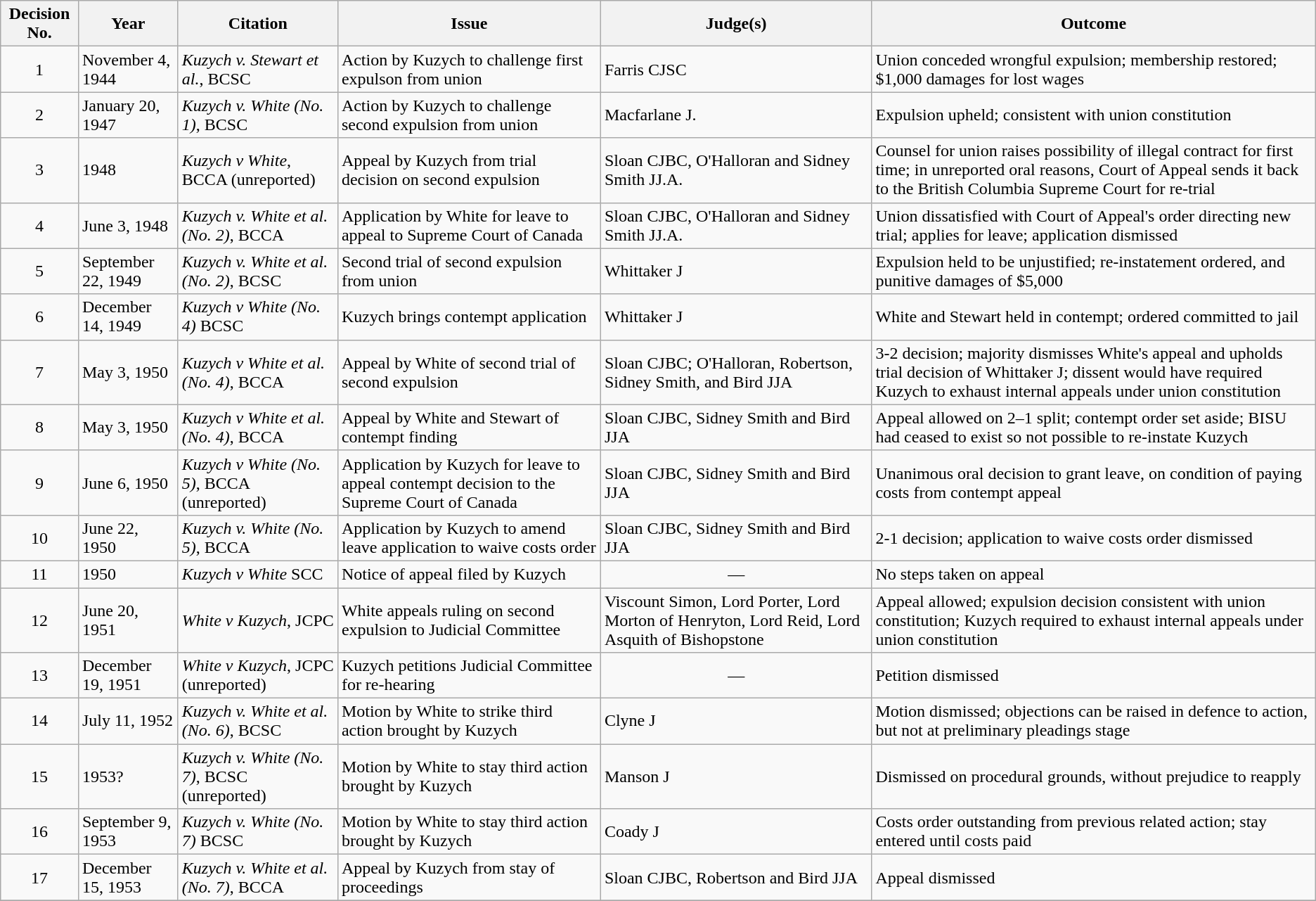<table class="wikitable sortable">
<tr>
<th>Decision No.</th>
<th>Year</th>
<th>Citation</th>
<th>Issue</th>
<th>Judge(s)</th>
<th>Outcome</th>
</tr>
<tr>
<td style="text-align: center;">1</td>
<td>November 4, 1944</td>
<td><em>Kuzych v. Stewart et al.</em>, BCSC</td>
<td>Action by Kuzych to challenge first expulson from union</td>
<td>Farris CJSC</td>
<td>Union conceded wrongful expulsion;  membership restored;  $1,000 damages for lost wages</td>
</tr>
<tr>
<td style="text-align: center;">2</td>
<td>January 20, 1947</td>
<td><em>Kuzych v. White (No. 1)</em>, BCSC</td>
<td>Action by Kuzych to challenge second expulsion from union</td>
<td>Macfarlane J.</td>
<td>Expulsion upheld; consistent with union constitution</td>
</tr>
<tr>
<td style="text-align: center;">3</td>
<td>1948</td>
<td><em>Kuzych v White</em>, BCCA (unreported)</td>
<td>Appeal by Kuzych from trial decision on second expulsion</td>
<td>Sloan CJBC, O'Halloran and Sidney Smith JJ.A.</td>
<td>Counsel for union raises possibility of illegal contract for first time;  in unreported oral reasons, Court of Appeal sends it back to the British Columbia Supreme Court for re-trial</td>
</tr>
<tr>
<td style="text-align: center;">4</td>
<td>June 3, 1948</td>
<td><em>Kuzych v. White et al. (No. 2)</em>, BCCA</td>
<td>Application by White for leave to appeal to Supreme Court of Canada</td>
<td>Sloan CJBC, O'Halloran and Sidney Smith JJ.A.</td>
<td>Union dissatisfied with Court of Appeal's order directing new trial;  applies for leave;  application dismissed</td>
</tr>
<tr>
<td style="text-align: center;">5</td>
<td>September 22, 1949</td>
<td><em>Kuzych v. White et al. (No. 2)</em>, BCSC</td>
<td>Second trial of second expulsion from union</td>
<td>Whittaker J</td>
<td>Expulsion held to be unjustified;  re-instatement ordered, and punitive damages of $5,000</td>
</tr>
<tr>
<td style="text-align: center;">6</td>
<td>December 14, 1949</td>
<td><em>Kuzych v White (No. 4)</em> BCSC</td>
<td>Kuzych brings contempt application</td>
<td>Whittaker J</td>
<td>White and Stewart held in contempt;  ordered committed to jail</td>
</tr>
<tr>
<td style="text-align: center;">7</td>
<td>May 3, 1950</td>
<td><em>Kuzych v White et al. (No. 4)</em>, BCCA</td>
<td>Appeal by White of second trial of second expulsion</td>
<td>Sloan CJBC;  O'Halloran, Robertson, Sidney Smith, and Bird JJA</td>
<td>3-2 decision;  majority dismisses White's appeal and upholds trial decision of Whittaker J;  dissent would have required Kuzych to exhaust internal appeals under union constitution</td>
</tr>
<tr>
<td style="text-align: center;">8</td>
<td>May 3, 1950</td>
<td><em>Kuzych v White et al. (No. 4)</em>, BCCA</td>
<td>Appeal by White and Stewart of contempt finding</td>
<td>Sloan CJBC, Sidney Smith and Bird JJA</td>
<td>Appeal allowed on 2–1 split;  contempt order set aside;  BISU had ceased to exist so not possible to re-instate Kuzych</td>
</tr>
<tr>
<td style="text-align: center;">9</td>
<td>June 6, 1950</td>
<td><em>Kuzych v White (No. 5)</em>, BCCA (unreported)</td>
<td>Application by Kuzych for leave to appeal contempt decision to the Supreme Court of Canada</td>
<td>Sloan CJBC, Sidney Smith and Bird JJA</td>
<td>Unanimous oral decision to grant leave, on condition of paying costs from contempt appeal</td>
</tr>
<tr>
<td style="text-align: center;">10</td>
<td>June 22, 1950</td>
<td><em>Kuzych v. White (No. 5)</em>, BCCA</td>
<td>Application by Kuzych to amend leave application to waive costs order</td>
<td>Sloan CJBC, Sidney Smith and Bird JJA</td>
<td>2-1 decision;  application to waive costs order dismissed</td>
</tr>
<tr>
<td style="text-align: center;">11</td>
<td>1950</td>
<td><em>Kuzych v White</em> SCC</td>
<td>Notice of appeal filed by Kuzych</td>
<td style="text-align: center;">—</td>
<td>No steps taken on appeal</td>
</tr>
<tr>
<td style="text-align: center;">12</td>
<td>June 20, 1951</td>
<td><em>White v Kuzych</em>, JCPC</td>
<td>White appeals ruling on second expulsion to Judicial Committee</td>
<td>Viscount Simon, Lord Porter, Lord Morton of Henryton, Lord Reid, Lord Asquith of Bishopstone</td>
<td>Appeal allowed;  expulsion decision consistent with union constitution;  Kuzych required to exhaust internal appeals under union constitution</td>
</tr>
<tr>
<td style="text-align: center;">13</td>
<td>December 19, 1951</td>
<td><em>White v Kuzych</em>, JCPC (unreported)</td>
<td>Kuzych petitions Judicial Committee for re-hearing</td>
<td style="text-align: center;">—</td>
<td>Petition dismissed</td>
</tr>
<tr>
<td style="text-align: center;">14</td>
<td>July 11, 1952</td>
<td><em>Kuzych v. White et al. (No. 6)</em>, BCSC</td>
<td>Motion by White to strike third action brought by Kuzych</td>
<td>Clyne J</td>
<td>Motion dismissed;  objections can be raised in defence to action, but not at preliminary pleadings stage</td>
</tr>
<tr>
<td style="text-align: center;">15</td>
<td>1953?</td>
<td><em>Kuzych v. White (No. 7)</em>, BCSC (unreported)</td>
<td>Motion by White to stay third action brought by Kuzych</td>
<td>Manson J</td>
<td>Dismissed on procedural grounds, without prejudice to reapply</td>
</tr>
<tr>
<td style="text-align: center;">16</td>
<td>September 9, 1953</td>
<td><em>Kuzych v. White (No. 7)</em> BCSC</td>
<td>Motion by White to stay third action brought by Kuzych</td>
<td>Coady J</td>
<td>Costs order outstanding from previous related action;  stay entered until costs paid</td>
</tr>
<tr>
<td style="text-align: center;">17</td>
<td>December 15, 1953</td>
<td><em>Kuzych v. White et al. (No. 7)</em>, BCCA</td>
<td>Appeal by Kuzych from stay of proceedings</td>
<td>Sloan CJBC, Robertson and Bird JJA</td>
<td>Appeal dismissed</td>
</tr>
<tr>
</tr>
</table>
